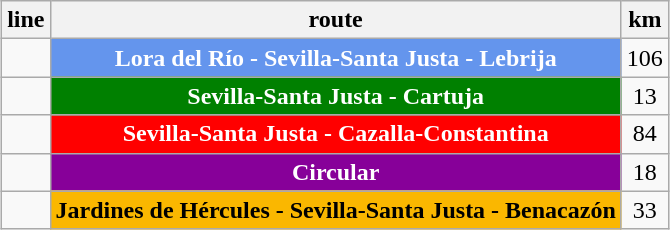<table class="wikitable" style="margin:1em auto;">
<tr>
<th>line</th>
<th>route</th>
<th>km</th>
</tr>
<tr align=center>
<td></td>
<td style="background:cornflowerblue; color:#ffffff;"><strong>Lora del Río - Sevilla-Santa Justa - Lebrija</strong></td>
<td>106</td>
</tr>
<tr align=center>
<td></td>
<td style="background:green;color:#ffffff;"><strong>Sevilla-Santa Justa - Cartuja</strong></td>
<td>13</td>
</tr>
<tr align=center>
<td></td>
<td style="background:red;color:#ffffff;"><strong>Sevilla-Santa Justa - Cazalla-Constantina</strong></td>
<td>84</td>
</tr>
<tr align=center>
<td></td>
<td style="background:#870099;color:#ffffff;"><strong>Circular</strong></td>
<td>18</td>
</tr>
<tr align=center>
<td></td>
<td style="background:#FAB700; color:#000000;"><strong>Jardines de Hércules - Sevilla-Santa Justa - Benacazón</strong></td>
<td>33</td>
</tr>
</table>
